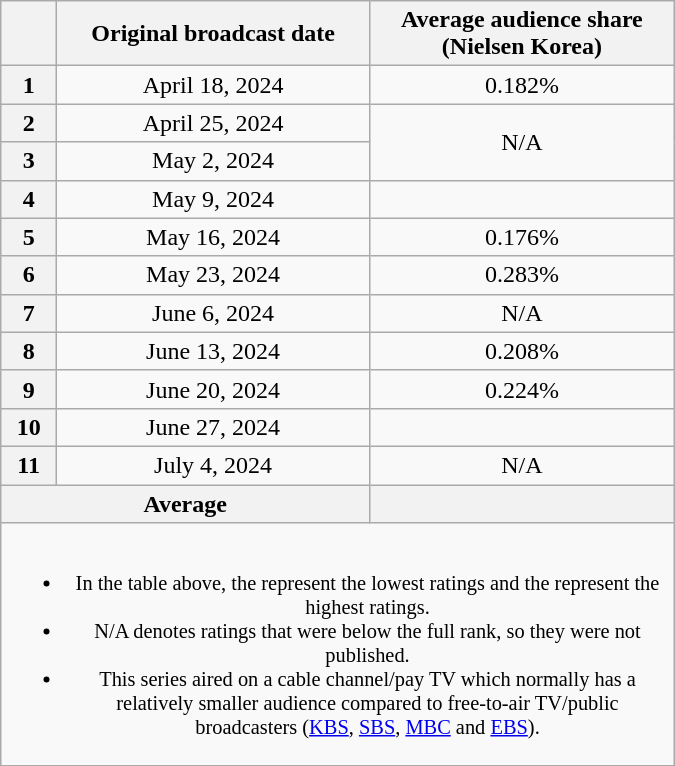<table class="wikitable" style="width:450px; text-align:center">
<tr>
<th scope="col"></th>
<th scope="col">Original broadcast date</th>
<th scope="col">Average audience share<br>(Nielsen Korea)</th>
</tr>
<tr>
<th scope="row">1</th>
<td>April 18, 2024</td>
<td>0.182% </td>
</tr>
<tr>
<th scope="row">2</th>
<td>April 25, 2024</td>
<td rowspan="2">N/A</td>
</tr>
<tr>
<th>3</th>
<td>May 2, 2024</td>
</tr>
<tr>
<th scope="row">4</th>
<td>May 9, 2024</td>
<td><strong></strong> </td>
</tr>
<tr>
<th scope="row">5</th>
<td>May 16, 2024</td>
<td>0.176% </td>
</tr>
<tr>
<th scope="row">6</th>
<td>May 23, 2024</td>
<td>0.283% </td>
</tr>
<tr>
<th scope="row">7</th>
<td>June 6, 2024</td>
<td>N/A</td>
</tr>
<tr>
<th scope="row">8</th>
<td>June 13, 2024</td>
<td>0.208% </td>
</tr>
<tr>
<th scope="row">9</th>
<td>June 20, 2024</td>
<td>0.224% </td>
</tr>
<tr>
<th scope="row">10</th>
<td>June 27, 2024</td>
<td><strong></strong> </td>
</tr>
<tr>
<th scope="row">11</th>
<td>July 4, 2024</td>
<td>N/A</td>
</tr>
<tr>
<th scope="col" colspan="2">Average</th>
<th scope="col"></th>
</tr>
<tr>
<td colspan="3" style="font-size:85%"><br><ul><li>In the table above, the  represent the lowest ratings and the  represent the highest ratings.</li><li>N/A denotes ratings that were below the full rank, so they were not published.</li><li>This series aired on a cable channel/pay TV which normally has a relatively smaller audience compared to free-to-air TV/public broadcasters (<a href='#'>KBS</a>, <a href='#'>SBS</a>, <a href='#'>MBC</a> and <a href='#'>EBS</a>).</li></ul></td>
</tr>
</table>
